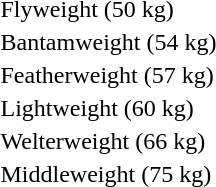<table>
<tr>
<td rowspan=2>Flyweight (50 kg)<br></td>
<td rowspan=2></td>
<td rowspan=2></td>
<td></td>
</tr>
<tr>
<td></td>
</tr>
<tr>
<td rowspan=2>Bantamweight (54 kg)<br></td>
<td rowspan=2></td>
<td rowspan=2></td>
<td></td>
</tr>
<tr>
<td></td>
</tr>
<tr>
<td rowspan=2>Featherweight (57 kg)<br></td>
<td rowspan=2></td>
<td rowspan=2></td>
<td></td>
</tr>
<tr>
<td></td>
</tr>
<tr>
<td rowspan=2>Lightweight (60 kg)<br></td>
<td rowspan=2></td>
<td rowspan=2></td>
<td></td>
</tr>
<tr>
<td></td>
</tr>
<tr>
<td rowspan=2>Welterweight (66 kg)<br></td>
<td rowspan=2></td>
<td rowspan=2></td>
<td></td>
</tr>
<tr>
<td></td>
</tr>
<tr>
<td rowspan=2>Middleweight (75 kg)<br></td>
<td rowspan=2></td>
<td rowspan=2></td>
<td></td>
</tr>
<tr>
<td></td>
</tr>
</table>
